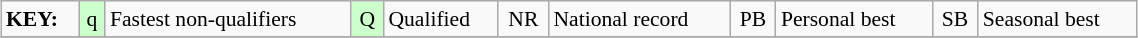<table class="wikitable" style="margin:0.5em auto; font-size:90%;position:relative;" width=60%>
<tr>
<td><strong>KEY:</strong></td>
<td bgcolor=ccffcc align=center>q</td>
<td>Fastest non-qualifiers</td>
<td bgcolor=ccffcc align=center>Q</td>
<td>Qualified</td>
<td align=center>NR</td>
<td>National record</td>
<td align=center>PB</td>
<td>Personal best</td>
<td align=center>SB</td>
<td>Seasonal best</td>
</tr>
<tr>
</tr>
</table>
